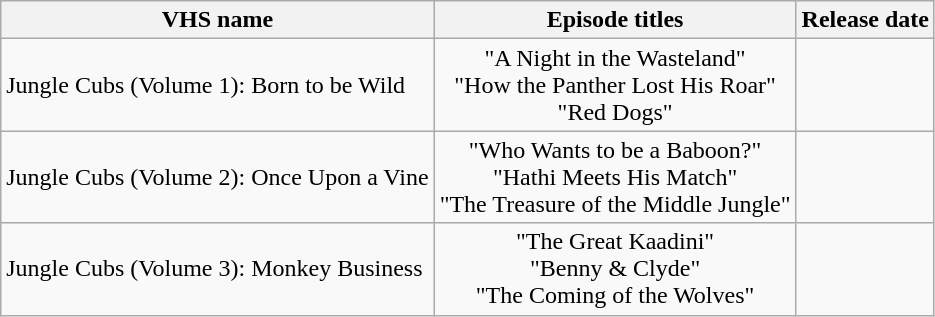<table class="wikitable">
<tr>
<th>VHS name</th>
<th>Episode titles</th>
<th>Release date</th>
</tr>
<tr>
<td>Jungle Cubs (Volume 1): Born to be Wild</td>
<td style="text-align:center;">"A Night in the Wasteland"<br>"How the Panther Lost His Roar"<br>"Red Dogs"</td>
<td></td>
</tr>
<tr>
<td>Jungle Cubs (Volume 2): Once Upon a Vine</td>
<td style="text-align:center;">"Who Wants to be a Baboon?"<br>"Hathi Meets His Match"<br>"The Treasure of the Middle Jungle"</td>
<td></td>
</tr>
<tr>
<td>Jungle Cubs (Volume 3): Monkey Business</td>
<td style="text-align:center;">"The Great Kaadini"<br>"Benny & Clyde"<br>"The Coming of the Wolves"</td>
<td></td>
</tr>
</table>
